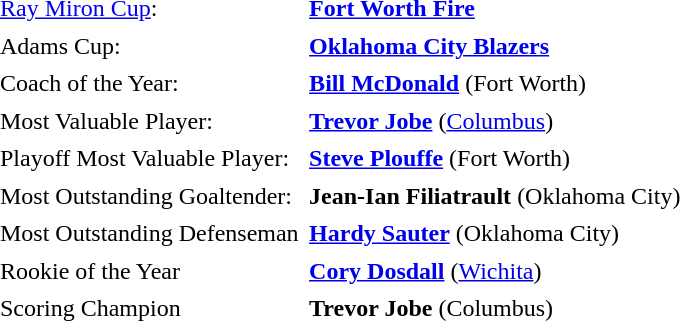<table cellpadding="3" cellspacing="1">
<tr>
<td><a href='#'>Ray Miron Cup</a>:</td>
<td><strong><a href='#'>Fort Worth Fire</a></strong></td>
</tr>
<tr>
<td>Adams Cup:</td>
<td><strong><a href='#'>Oklahoma City Blazers</a></strong></td>
</tr>
<tr>
<td>Coach of the Year:</td>
<td><strong><a href='#'>Bill McDonald</a></strong> (Fort Worth)</td>
</tr>
<tr>
<td>Most Valuable Player:</td>
<td><strong><a href='#'>Trevor Jobe</a></strong> (<a href='#'>Columbus</a>)</td>
</tr>
<tr>
<td>Playoff Most Valuable Player:</td>
<td><strong><a href='#'>Steve Plouffe</a></strong> (Fort Worth)</td>
</tr>
<tr>
<td>Most Outstanding Goaltender:</td>
<td><strong>Jean-Ian Filiatrault</strong> (Oklahoma City)</td>
</tr>
<tr>
<td>Most Outstanding Defenseman</td>
<td><strong><a href='#'>Hardy Sauter</a></strong> (Oklahoma City)</td>
</tr>
<tr>
<td>Rookie of the Year</td>
<td><strong><a href='#'>Cory Dosdall</a></strong> (<a href='#'>Wichita</a>)</td>
</tr>
<tr>
<td>Scoring Champion</td>
<td><strong>Trevor Jobe</strong> (Columbus)</td>
</tr>
</table>
